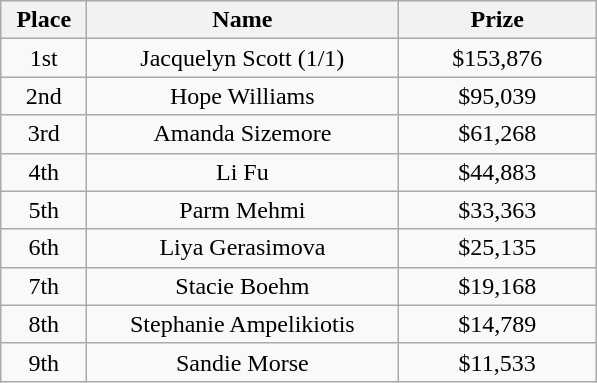<table class="wikitable">
<tr>
<th width="50">Place</th>
<th width="200">Name</th>
<th width="125">Prize</th>
</tr>
<tr>
<td align = "center">1st</td>
<td align = "center">Jacquelyn Scott (1/1)</td>
<td align = "center">$153,876</td>
</tr>
<tr>
<td align = "center">2nd</td>
<td align = "center">Hope Williams</td>
<td align = "center">$95,039</td>
</tr>
<tr>
<td align = "center">3rd</td>
<td align = "center">Amanda Sizemore</td>
<td align = "center">$61,268</td>
</tr>
<tr>
<td align = "center">4th</td>
<td align = "center">Li Fu</td>
<td align = "center">$44,883</td>
</tr>
<tr>
<td align = "center">5th</td>
<td align = "center">Parm Mehmi</td>
<td align = "center">$33,363</td>
</tr>
<tr>
<td align = "center">6th</td>
<td align = "center">Liya Gerasimova</td>
<td align = "center">$25,135</td>
</tr>
<tr>
<td align = "center">7th</td>
<td align = "center">Stacie Boehm</td>
<td align = "center">$19,168</td>
</tr>
<tr>
<td align = "center">8th</td>
<td align = "center">Stephanie Ampelikiotis</td>
<td align = "center">$14,789</td>
</tr>
<tr>
<td align = "center">9th</td>
<td align = "center">Sandie Morse</td>
<td align = "center">$11,533</td>
</tr>
</table>
